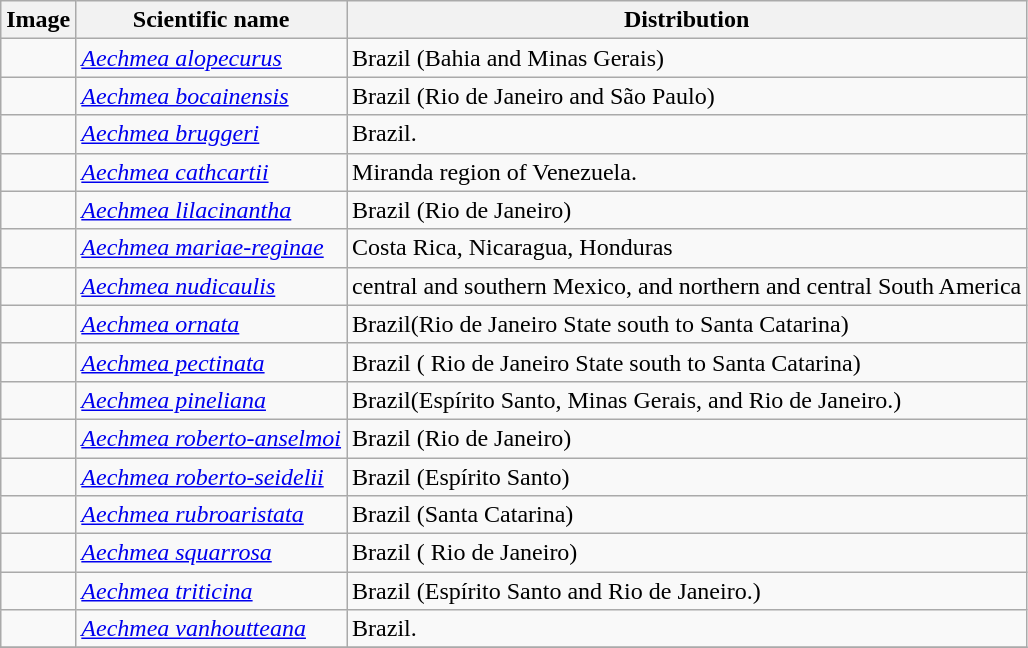<table class="wikitable sortable">
<tr>
<th>Image</th>
<th>Scientific name</th>
<th>Distribution</th>
</tr>
<tr>
<td></td>
<td><em><a href='#'>Aechmea alopecurus</a></em> </td>
<td>Brazil (Bahia and Minas Gerais)</td>
</tr>
<tr>
<td></td>
<td><em><a href='#'>Aechmea bocainensis</a></em> </td>
<td>Brazil (Rio de Janeiro and São Paulo)</td>
</tr>
<tr>
<td></td>
<td><em><a href='#'>Aechmea bruggeri</a></em> </td>
<td>Brazil.</td>
</tr>
<tr>
<td></td>
<td><em><a href='#'>Aechmea cathcartii</a></em> </td>
<td>Miranda region of Venezuela.</td>
</tr>
<tr>
<td></td>
<td><em><a href='#'>Aechmea lilacinantha</a></em> </td>
<td>Brazil (Rio de Janeiro)</td>
</tr>
<tr>
<td></td>
<td><em><a href='#'>Aechmea mariae-reginae</a></em> </td>
<td>Costa Rica, Nicaragua, Honduras</td>
</tr>
<tr>
<td></td>
<td><em><a href='#'>Aechmea nudicaulis</a></em> </td>
<td>central and southern Mexico, and northern and central South America</td>
</tr>
<tr>
<td></td>
<td><em><a href='#'>Aechmea ornata</a></em> </td>
<td>Brazil(Rio de Janeiro State south to Santa Catarina)</td>
</tr>
<tr>
<td></td>
<td><em><a href='#'>Aechmea pectinata</a></em> </td>
<td>Brazil ( Rio de Janeiro State south to Santa Catarina)</td>
</tr>
<tr>
<td></td>
<td><em><a href='#'>Aechmea pineliana</a></em> </td>
<td>Brazil(Espírito Santo, Minas Gerais, and Rio de Janeiro.)</td>
</tr>
<tr>
<td></td>
<td><em><a href='#'>Aechmea roberto-anselmoi</a></em> </td>
<td>Brazil (Rio de Janeiro)</td>
</tr>
<tr>
<td></td>
<td><em><a href='#'>Aechmea roberto-seidelii</a></em> </td>
<td>Brazil (Espírito Santo)</td>
</tr>
<tr>
<td></td>
<td><em><a href='#'>Aechmea rubroaristata</a></em> </td>
<td>Brazil (Santa Catarina)</td>
</tr>
<tr>
<td></td>
<td><em><a href='#'>Aechmea squarrosa</a></em> </td>
<td>Brazil ( Rio de Janeiro)</td>
</tr>
<tr>
<td></td>
<td><em><a href='#'>Aechmea triticina</a></em> </td>
<td>Brazil (Espírito Santo and Rio de Janeiro.)</td>
</tr>
<tr>
<td></td>
<td><em><a href='#'>Aechmea vanhoutteana</a></em> </td>
<td>Brazil.</td>
</tr>
<tr>
</tr>
</table>
